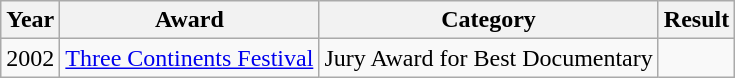<table class="wikitable">
<tr>
<th>Year</th>
<th>Award</th>
<th>Category</th>
<th>Result</th>
</tr>
<tr>
<td>2002</td>
<td><a href='#'>Three Continents Festival</a></td>
<td>Jury Award for Best Documentary</td>
<td></td>
</tr>
</table>
